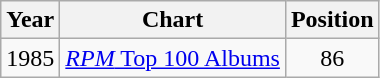<table class="wikitable">
<tr>
<th>Year</th>
<th>Chart</th>
<th>Position</th>
</tr>
<tr>
<td>1985</td>
<td><a href='#'><em>RPM</em> Top 100 Albums</a></td>
<td align="center">86</td>
</tr>
</table>
